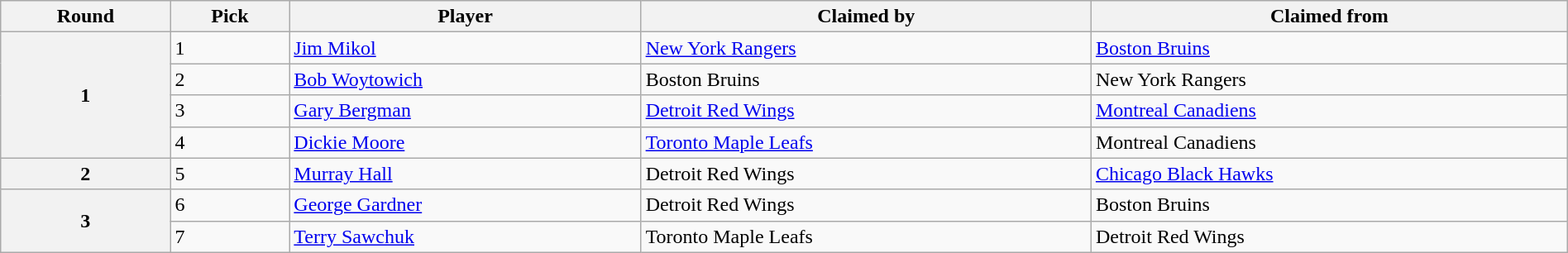<table class="wikitable" style="width: 100%">
<tr>
<th scope="col">Round</th>
<th scope="col">Pick</th>
<th scope="col">Player</th>
<th scope="col">Claimed by</th>
<th scope="col">Claimed from</th>
</tr>
<tr>
<th scope="row" rowspan="4">1</th>
<td>1</td>
<td><a href='#'>Jim Mikol</a></td>
<td><a href='#'>New York Rangers</a></td>
<td><a href='#'>Boston Bruins</a></td>
</tr>
<tr>
<td>2</td>
<td><a href='#'>Bob Woytowich</a></td>
<td>Boston Bruins</td>
<td>New York Rangers</td>
</tr>
<tr>
<td>3</td>
<td><a href='#'>Gary Bergman</a></td>
<td><a href='#'>Detroit Red Wings</a></td>
<td><a href='#'>Montreal Canadiens</a></td>
</tr>
<tr>
<td>4</td>
<td><a href='#'>Dickie Moore</a></td>
<td><a href='#'>Toronto Maple Leafs</a></td>
<td>Montreal Canadiens</td>
</tr>
<tr>
<th scope="row">2</th>
<td>5</td>
<td><a href='#'>Murray Hall</a></td>
<td>Detroit Red Wings</td>
<td><a href='#'>Chicago Black Hawks</a></td>
</tr>
<tr>
<th scope="row" rowspan="2">3</th>
<td>6</td>
<td><a href='#'>George Gardner</a></td>
<td>Detroit Red Wings</td>
<td>Boston Bruins</td>
</tr>
<tr>
<td>7</td>
<td><a href='#'>Terry Sawchuk</a></td>
<td>Toronto Maple Leafs</td>
<td>Detroit Red Wings</td>
</tr>
</table>
